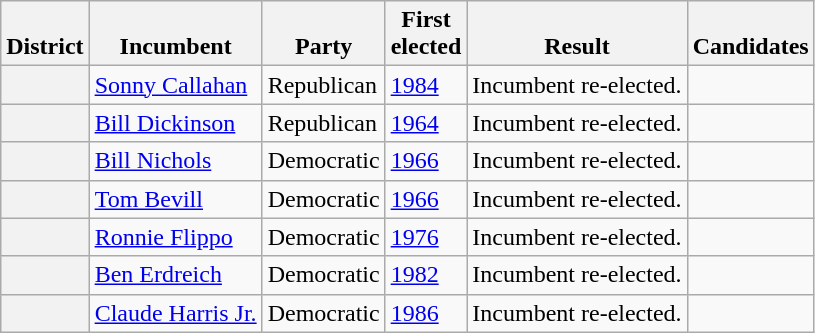<table class=wikitable>
<tr valign=bottom>
<th>District</th>
<th>Incumbent</th>
<th>Party</th>
<th>First<br>elected</th>
<th>Result</th>
<th>Candidates</th>
</tr>
<tr>
<th></th>
<td><a href='#'>Sonny Callahan</a></td>
<td>Republican</td>
<td><a href='#'>1984</a></td>
<td>Incumbent re-elected.</td>
<td nowrap></td>
</tr>
<tr>
<th></th>
<td><a href='#'>Bill Dickinson</a></td>
<td>Republican</td>
<td><a href='#'>1964</a></td>
<td>Incumbent re-elected.</td>
<td nowrap></td>
</tr>
<tr>
<th></th>
<td><a href='#'>Bill Nichols</a></td>
<td>Democratic</td>
<td><a href='#'>1966</a></td>
<td>Incumbent re-elected.</td>
<td nowrap></td>
</tr>
<tr>
<th></th>
<td><a href='#'>Tom Bevill</a></td>
<td>Democratic</td>
<td><a href='#'>1966</a></td>
<td>Incumbent re-elected.</td>
<td nowrap></td>
</tr>
<tr>
<th></th>
<td><a href='#'>Ronnie Flippo</a></td>
<td>Democratic</td>
<td><a href='#'>1976</a></td>
<td>Incumbent re-elected.</td>
<td nowrap></td>
</tr>
<tr>
<th></th>
<td><a href='#'>Ben Erdreich</a></td>
<td>Democratic</td>
<td><a href='#'>1982</a></td>
<td>Incumbent re-elected.</td>
<td nowrap></td>
</tr>
<tr>
<th></th>
<td><a href='#'>Claude Harris Jr.</a></td>
<td>Democratic</td>
<td><a href='#'>1986</a></td>
<td>Incumbent re-elected.</td>
<td nowrap></td>
</tr>
</table>
